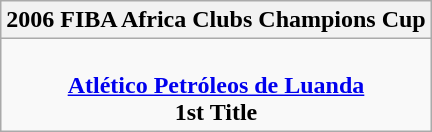<table class=wikitable style="text-align:center; margin:auto">
<tr>
<th>2006 FIBA Africa Clubs Champions Cup</th>
</tr>
<tr>
<td><br><strong><a href='#'>Atlético Petróleos de Luanda</a></strong><br><strong>1st Title</strong></td>
</tr>
</table>
